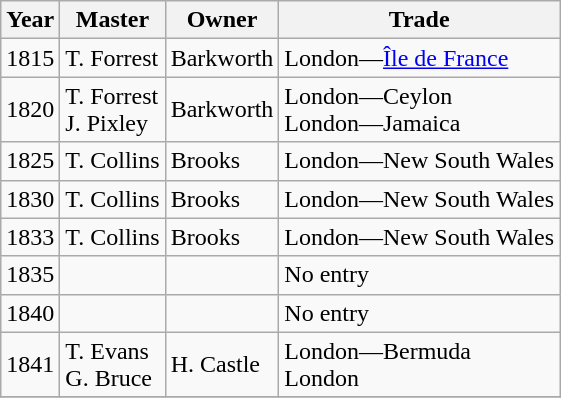<table class="sortable wikitable">
<tr>
<th>Year</th>
<th>Master</th>
<th>Owner</th>
<th>Trade</th>
</tr>
<tr>
<td>1815</td>
<td>T. Forrest</td>
<td>Barkworth</td>
<td>London—<a href='#'>Île de France</a></td>
</tr>
<tr>
<td>1820</td>
<td>T. Forrest<br>J. Pixley</td>
<td>Barkworth</td>
<td>London—Ceylon<br>London—Jamaica</td>
</tr>
<tr>
<td>1825</td>
<td>T. Collins</td>
<td>Brooks</td>
<td>London—New South Wales</td>
</tr>
<tr>
<td>1830</td>
<td>T. Collins</td>
<td>Brooks</td>
<td>London—New South Wales</td>
</tr>
<tr>
<td>1833</td>
<td>T. Collins</td>
<td>Brooks</td>
<td>London—New South Wales</td>
</tr>
<tr>
<td>1835</td>
<td></td>
<td></td>
<td>No entry</td>
</tr>
<tr>
<td>1840</td>
<td></td>
<td></td>
<td>No entry</td>
</tr>
<tr>
<td>1841</td>
<td>T. Evans<br>G. Bruce</td>
<td>H. Castle</td>
<td>London—Bermuda<br>London</td>
</tr>
<tr>
</tr>
</table>
